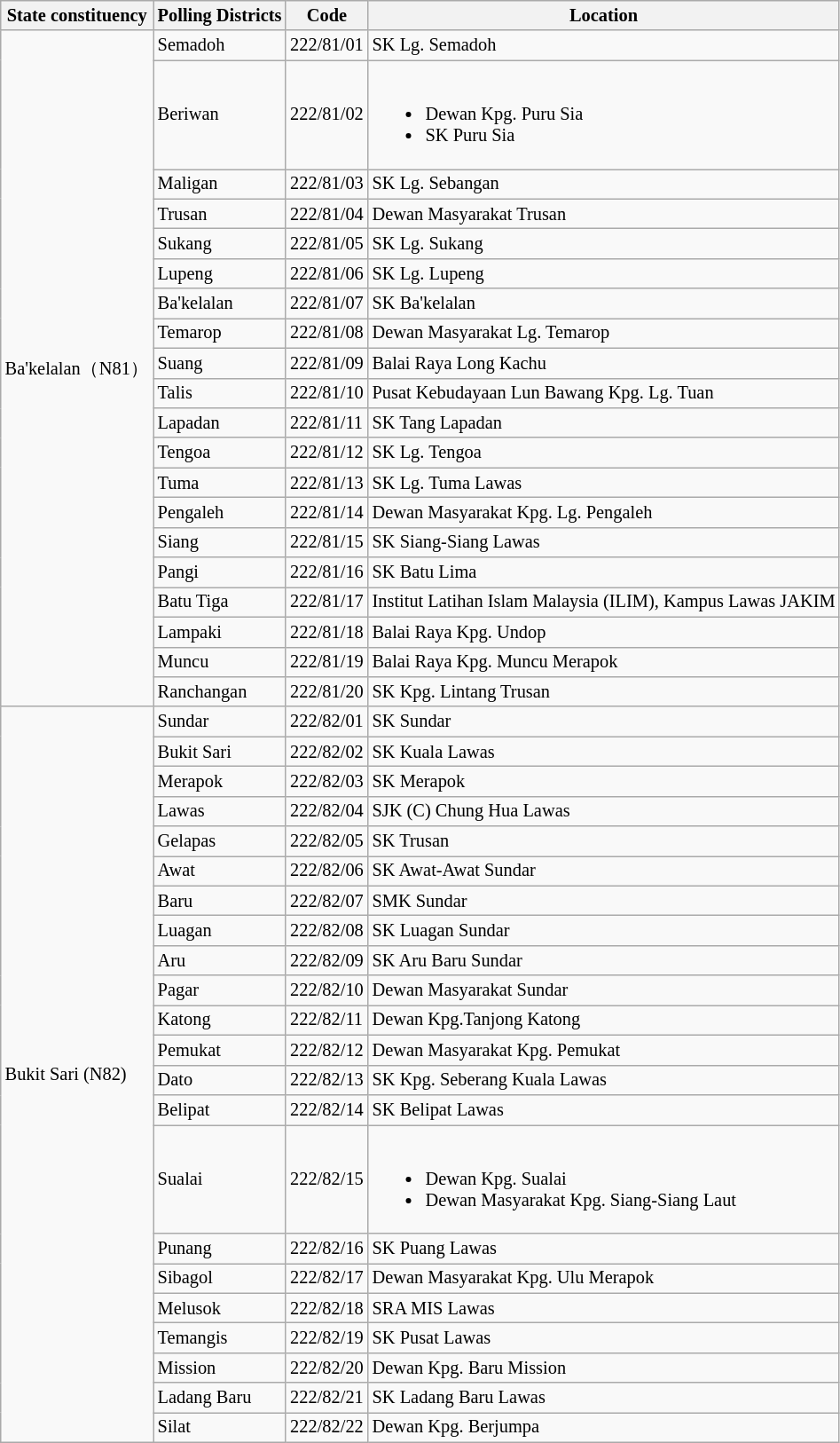<table class="wikitable sortable mw-collapsible" style="white-space:nowrap;font-size:85%">
<tr>
<th>State constituency</th>
<th>Polling Districts</th>
<th>Code</th>
<th>Location</th>
</tr>
<tr>
<td rowspan="20">Ba'kelalan（N81）</td>
<td>Semadoh</td>
<td>222/81/01</td>
<td>SK Lg. Semadoh</td>
</tr>
<tr>
<td>Beriwan</td>
<td>222/81/02</td>
<td><br><ul><li>Dewan Kpg. Puru Sia</li><li>SK Puru Sia</li></ul></td>
</tr>
<tr>
<td>Maligan</td>
<td>222/81/03</td>
<td>SK Lg. Sebangan</td>
</tr>
<tr>
<td>Trusan</td>
<td>222/81/04</td>
<td>Dewan Masyarakat Trusan</td>
</tr>
<tr>
<td>Sukang</td>
<td>222/81/05</td>
<td>SK Lg. Sukang</td>
</tr>
<tr>
<td>Lupeng</td>
<td>222/81/06</td>
<td>SK Lg. Lupeng</td>
</tr>
<tr>
<td>Ba'kelalan</td>
<td>222/81/07</td>
<td>SK Ba'kelalan</td>
</tr>
<tr>
<td>Temarop</td>
<td>222/81/08</td>
<td>Dewan Masyarakat Lg. Temarop</td>
</tr>
<tr>
<td>Suang</td>
<td>222/81/09</td>
<td>Balai Raya Long Kachu</td>
</tr>
<tr>
<td>Talis</td>
<td>222/81/10</td>
<td>Pusat Kebudayaan Lun Bawang Kpg. Lg. Tuan</td>
</tr>
<tr>
<td>Lapadan</td>
<td>222/81/11</td>
<td>SK Tang Lapadan</td>
</tr>
<tr>
<td>Tengoa</td>
<td>222/81/12</td>
<td>SK Lg. Tengoa</td>
</tr>
<tr>
<td>Tuma</td>
<td>222/81/13</td>
<td>SK Lg. Tuma Lawas</td>
</tr>
<tr>
<td>Pengaleh</td>
<td>222/81/14</td>
<td>Dewan Masyarakat Kpg. Lg. Pengaleh</td>
</tr>
<tr>
<td>Siang</td>
<td>222/81/15</td>
<td>SK Siang-Siang Lawas</td>
</tr>
<tr>
<td>Pangi</td>
<td>222/81/16</td>
<td>SK Batu Lima</td>
</tr>
<tr>
<td>Batu Tiga</td>
<td>222/81/17</td>
<td>Institut Latihan Islam Malaysia (ILIM), Kampus Lawas JAKIM</td>
</tr>
<tr>
<td>Lampaki</td>
<td>222/81/18</td>
<td>Balai Raya Kpg. Undop</td>
</tr>
<tr>
<td>Muncu</td>
<td>222/81/19</td>
<td>Balai Raya Kpg. Muncu Merapok</td>
</tr>
<tr>
<td>Ranchangan</td>
<td>222/81/20</td>
<td>SK Kpg. Lintang Trusan</td>
</tr>
<tr>
<td rowspan="22">Bukit Sari (N82)</td>
<td>Sundar</td>
<td>222/82/01</td>
<td>SK Sundar</td>
</tr>
<tr>
<td>Bukit Sari</td>
<td>222/82/02</td>
<td>SK Kuala Lawas</td>
</tr>
<tr>
<td>Merapok</td>
<td>222/82/03</td>
<td>SK Merapok</td>
</tr>
<tr>
<td>Lawas</td>
<td>222/82/04</td>
<td>SJK (C) Chung Hua Lawas</td>
</tr>
<tr>
<td>Gelapas</td>
<td>222/82/05</td>
<td>SK Trusan</td>
</tr>
<tr>
<td>Awat</td>
<td>222/82/06</td>
<td>SK Awat-Awat Sundar</td>
</tr>
<tr>
<td>Baru</td>
<td>222/82/07</td>
<td>SMK Sundar</td>
</tr>
<tr>
<td>Luagan</td>
<td>222/82/08</td>
<td>SK Luagan Sundar</td>
</tr>
<tr>
<td>Aru</td>
<td>222/82/09</td>
<td>SK Aru Baru Sundar</td>
</tr>
<tr>
<td>Pagar</td>
<td>222/82/10</td>
<td>Dewan Masyarakat Sundar</td>
</tr>
<tr>
<td>Katong</td>
<td>222/82/11</td>
<td>Dewan Kpg.Tanjong Katong</td>
</tr>
<tr>
<td>Pemukat</td>
<td>222/82/12</td>
<td>Dewan Masyarakat Kpg. Pemukat</td>
</tr>
<tr>
<td>Dato</td>
<td>222/82/13</td>
<td>SK Kpg. Seberang Kuala Lawas</td>
</tr>
<tr>
<td>Belipat</td>
<td>222/82/14</td>
<td>SK Belipat Lawas</td>
</tr>
<tr>
<td>Sualai</td>
<td>222/82/15</td>
<td><br><ul><li>Dewan Kpg. Sualai</li><li>Dewan Masyarakat Kpg. Siang-Siang Laut</li></ul></td>
</tr>
<tr>
<td>Punang</td>
<td>222/82/16</td>
<td>SK Puang Lawas</td>
</tr>
<tr>
<td>Sibagol</td>
<td>222/82/17</td>
<td>Dewan Masyarakat Kpg. Ulu Merapok</td>
</tr>
<tr>
<td>Melusok</td>
<td>222/82/18</td>
<td>SRA MIS Lawas</td>
</tr>
<tr>
<td>Temangis</td>
<td>222/82/19</td>
<td>SK Pusat Lawas</td>
</tr>
<tr>
<td>Mission</td>
<td>222/82/20</td>
<td>Dewan Kpg. Baru Mission</td>
</tr>
<tr>
<td>Ladang Baru</td>
<td>222/82/21</td>
<td>SK Ladang Baru Lawas</td>
</tr>
<tr>
<td>Silat</td>
<td>222/82/22</td>
<td>Dewan Kpg. Berjumpa</td>
</tr>
</table>
